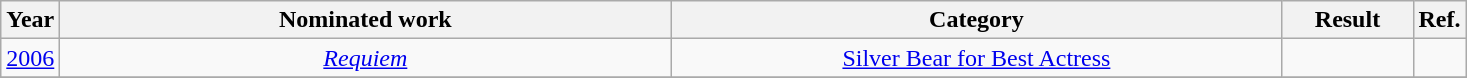<table class="wikitable sortable">
<tr>
<th scope="col" style="width:1em;">Year</th>
<th scope="col" style="width:25em;">Nominated work</th>
<th scope="col" style="width:25em;">Category</th>
<th scope="col" style="width:5em;">Result</th>
<th scope="col" style="width:1em;">Ref.</th>
</tr>
<tr>
<td><a href='#'>2006</a></td>
<td align="center"><em><a href='#'>Requiem</a></em></td>
<td align="center"><a href='#'>Silver Bear for Best Actress</a></td>
<td></td>
<td align="center"></td>
</tr>
<tr>
</tr>
</table>
